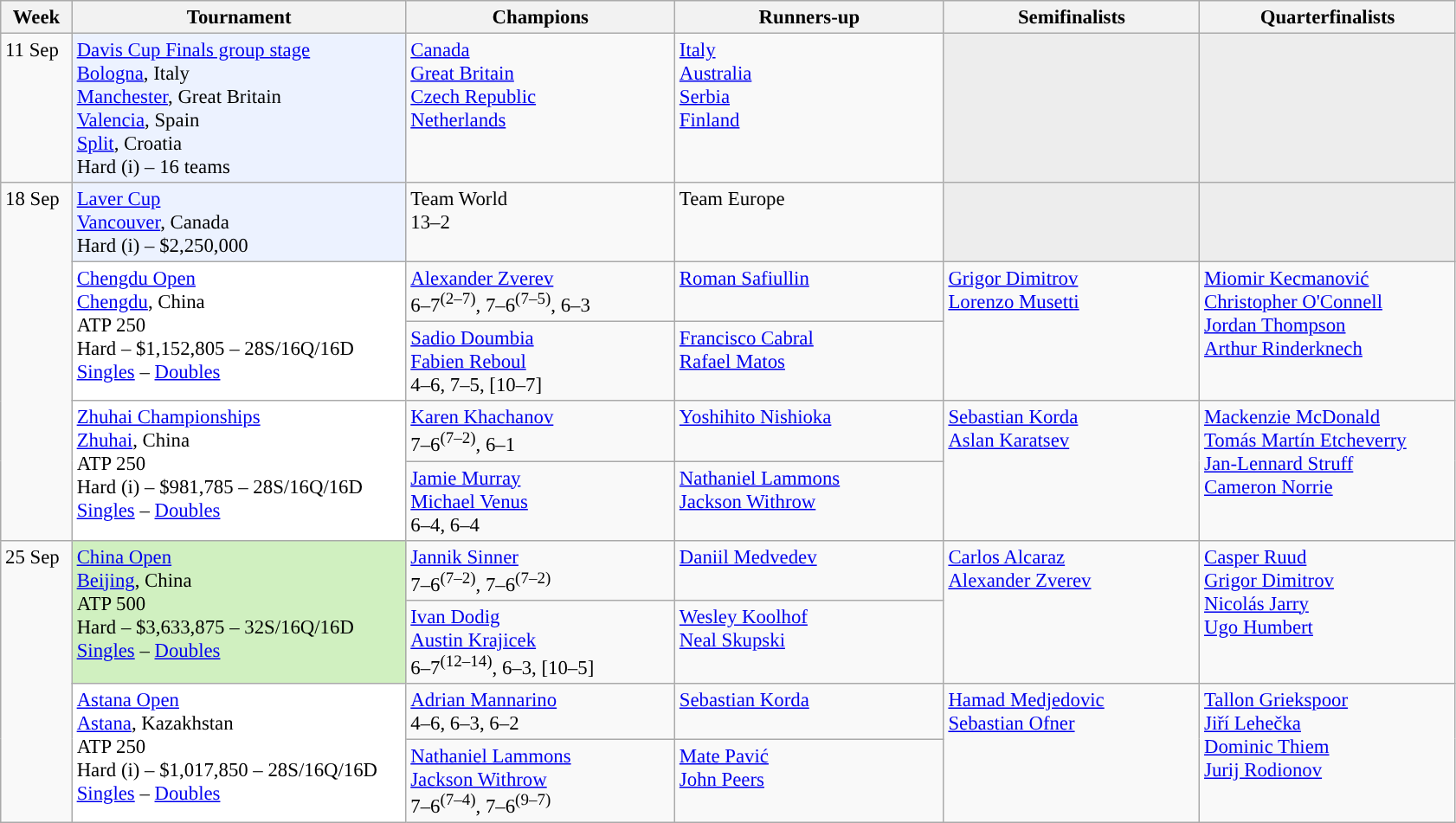<table class=wikitable style=font-size:95%>
<tr>
<th style="width:48px;">Week</th>
<th style="width:250px;">Tournament</th>
<th style="width:200px;">Champions</th>
<th style="width:200px;">Runners-up</th>
<th style="width:190px;">Semifinalists</th>
<th style="width:190px;">Quarterfinalists</th>
</tr>
<tr valign="top">
<td>11 Sep</td>
<td bgcolor="#ECF2FF";><a href='#'>Davis Cup Finals group stage</a> <br> <a href='#'>Bologna</a>, Italy <br> <a href='#'>Manchester</a>, Great Britain <br> <a href='#'>Valencia</a>, Spain <br> <a href='#'>Split</a>, Croatia <br>  Hard (i) – 16 teams</td>
<td> <a href='#'>Canada</a><br>  <a href='#'>Great Britain</a><br>  <a href='#'>Czech Republic</a><br>  <a href='#'>Netherlands</a></td>
<td> <a href='#'>Italy</a><br>  <a href='#'>Australia</a><br>  <a href='#'>Serbia</a><br>  <a href='#'>Finland</a></td>
<td style="background:#ededed;"></td>
<td style="background:#ededed;"></td>
</tr>
<tr valign="top">
<td rowspan="5">18 Sep</td>
<td style="background:#ECF2FF;"><a href='#'>Laver Cup</a> <br> <a href='#'>Vancouver</a>, Canada <br> Hard (i) – $2,250,000</td>
<td style="text-align:" center" "> Team World <br> 13–2</td>
<td> Team Europe</td>
<td style="background:#ededed;"></td>
<td style="background:#ededed;"></td>
</tr>
<tr valign="top">
<td style="background:#fff;" rowspan="2"><a href='#'>Chengdu Open</a><br><a href='#'>Chengdu</a>, China<br>ATP 250 <br>Hard – $1,152,805 – 28S/16Q/16D <br><a href='#'>Singles</a> – <a href='#'>Doubles</a></td>
<td> <a href='#'>Alexander Zverev</a><br>6–7<sup>(2–7)</sup>, 7–6<sup>(7–5)</sup>, 6–3</td>
<td> <a href='#'>Roman Safiullin</a></td>
<td rowspan="2"> <a href='#'>Grigor Dimitrov</a> <br>  <a href='#'>Lorenzo Musetti</a></td>
<td rowspan="2"> <a href='#'>Miomir Kecmanović</a> <br>  <a href='#'>Christopher O'Connell</a> <br>  <a href='#'>Jordan Thompson</a> <br>  <a href='#'>Arthur Rinderknech</a></td>
</tr>
<tr valign="top">
<td align="left"> <a href='#'>Sadio Doumbia</a> <br>  <a href='#'>Fabien Reboul</a> <br> 4–6, 7–5, [10–7]</td>
<td> <a href='#'>Francisco Cabral</a> <br>   <a href='#'>Rafael Matos</a></td>
</tr>
<tr valign="top">
<td style="background:#fff;" rowspan="2"><a href='#'>Zhuhai Championships</a><br><a href='#'>Zhuhai</a>, China<br>ATP 250 <br>Hard (i) – $981,785 – 28S/16Q/16D <br><a href='#'>Singles</a> – <a href='#'>Doubles</a></td>
<td align="left"> <a href='#'>Karen Khachanov</a> <br> 7–6<sup>(7–2)</sup>, 6–1</td>
<td> <a href='#'>Yoshihito Nishioka</a></td>
<td rowspan="2"> <a href='#'>Sebastian Korda</a> <br>  <a href='#'>Aslan Karatsev</a></td>
<td rowspan="2"> <a href='#'>Mackenzie McDonald</a> <br>  <a href='#'>Tomás Martín Etcheverry</a> <br>  <a href='#'>Jan-Lennard Struff</a> <br>  <a href='#'>Cameron Norrie</a></td>
</tr>
<tr valign="top">
<td> <a href='#'>Jamie Murray</a> <br>  <a href='#'>Michael Venus</a> <br> 6–4, 6–4</td>
<td> <a href='#'>Nathaniel Lammons</a> <br>  <a href='#'>Jackson Withrow</a></td>
</tr>
<tr valign=top>
<td rowspan="4">25 Sep</td>
<td rowspan="2" style="background:#d0f0c0;"><a href='#'>China Open</a> <br> <a href='#'>Beijing</a>, China <br> ATP 500 <br> Hard – $3,633,875 – 32S/16Q/16D <br> <a href='#'>Singles</a> – <a href='#'>Doubles</a></td>
<td> <a href='#'>Jannik Sinner</a> <br> 7–6<sup>(7–2)</sup>, 7–6<sup>(7–2)</sup></td>
<td> <a href='#'>Daniil Medvedev</a></td>
<td rowspan="2"> <a href='#'>Carlos Alcaraz</a> <br>  <a href='#'>Alexander Zverev</a></td>
<td rowspan="2"> <a href='#'>Casper Ruud</a> <br>  <a href='#'>Grigor Dimitrov</a> <br>  <a href='#'>Nicolás Jarry</a> <br>  <a href='#'>Ugo Humbert</a></td>
</tr>
<tr valign=top>
<td> <a href='#'>Ivan Dodig</a> <br>  <a href='#'>Austin Krajicek</a> <br> 6–7<sup>(12–14)</sup>, 6–3, [10–5]</td>
<td> <a href='#'>Wesley Koolhof</a> <br>  <a href='#'>Neal Skupski</a></td>
</tr>
<tr valign="top">
<td style="background:#fff;" rowspan="2"><a href='#'>Astana Open</a> <br> <a href='#'>Astana</a>, Kazakhstan <br> ATP 250 <br> Hard (i) – $1,017,850 – 28S/16Q/16D <br> <a href='#'>Singles</a> – <a href='#'>Doubles</a></td>
<td> <a href='#'>Adrian Mannarino</a> <br> 4–6, 6–3, 6–2</td>
<td> <a href='#'>Sebastian Korda</a></td>
<td rowspan="2"> <a href='#'>Hamad Medjedovic</a>  <br>  <a href='#'>Sebastian Ofner</a></td>
<td rowspan="2"> <a href='#'>Tallon Griekspoor</a> <br>  <a href='#'>Jiří Lehečka</a><br>  <a href='#'>Dominic Thiem</a> <br>  <a href='#'>Jurij Rodionov</a></td>
</tr>
<tr valign="top">
<td> <a href='#'>Nathaniel Lammons</a> <br>  <a href='#'>Jackson Withrow</a> <br> 7–6<sup>(7–4)</sup>, 7–6<sup>(9–7)</sup></td>
<td> <a href='#'>Mate Pavić</a> <br>  <a href='#'>John Peers</a></td>
</tr>
</table>
